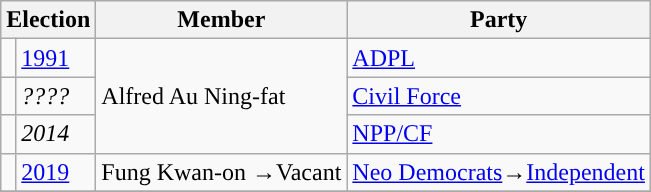<table class="wikitable">
<tr>
<th colspan="2">Election</th>
<th>Member</th>
<th>Party</th>
</tr>
<tr>
<td style="color:inherit;background:"></td>
<td><a href='#'>1991</a></td>
<td rowspan=3>Alfred Au Ning-fat</td>
<td><a href='#'>ADPL</a></td>
</tr>
<tr>
<td style="color:inherit;background:"></td>
<td><em>????</em></td>
<td><a href='#'>Civil Force</a></td>
</tr>
<tr>
<td style="color:inherit;background:"></td>
<td><em>2014</em></td>
<td><a href='#'>NPP/CF</a></td>
</tr>
<tr>
<td style="color:inherit;background:"></td>
<td><a href='#'>2019</a></td>
<td>Fung Kwan-on →Vacant</td>
<td><a href='#'>Neo Democrats</a>→<a href='#'>Independent</a></td>
</tr>
<tr>
</tr>
</table>
